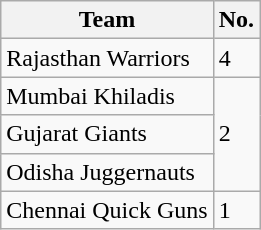<table class="wikitable">
<tr>
<th>Team</th>
<th>No.</th>
</tr>
<tr>
<td>Rajasthan Warriors</td>
<td>4</td>
</tr>
<tr>
<td>Mumbai Khiladis</td>
<td rowspan="3">2</td>
</tr>
<tr>
<td>Gujarat Giants</td>
</tr>
<tr>
<td>Odisha Juggernauts</td>
</tr>
<tr>
<td>Chennai Quick Guns</td>
<td>1</td>
</tr>
</table>
